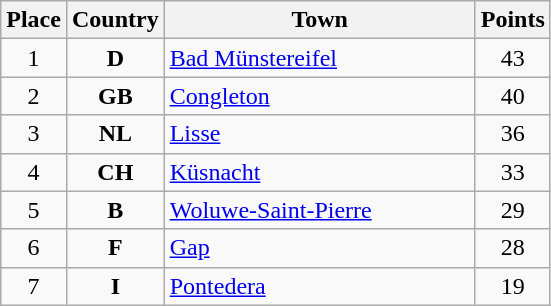<table class="wikitable">
<tr>
<th width="25">Place</th>
<th width="25">Country</th>
<th width="200">Town</th>
<th width="25">Points</th>
</tr>
<tr>
<td align="center">1</td>
<td align="center"><strong>D</strong></td>
<td align="left"><a href='#'>Bad Münstereifel</a></td>
<td align="center">43</td>
</tr>
<tr>
<td align="center">2</td>
<td align="center"><strong>GB</strong></td>
<td align="left"><a href='#'>Congleton</a></td>
<td align="center">40</td>
</tr>
<tr>
<td align="center">3</td>
<td align="center"><strong>NL</strong></td>
<td align="left"><a href='#'>Lisse</a></td>
<td align="center">36</td>
</tr>
<tr>
<td align="center">4</td>
<td align="center"><strong>CH</strong></td>
<td align="left"><a href='#'>Küsnacht</a></td>
<td align="center">33</td>
</tr>
<tr>
<td align="center">5</td>
<td align="center"><strong>B</strong></td>
<td align="left"><a href='#'>Woluwe-Saint-Pierre</a></td>
<td align="center">29</td>
</tr>
<tr>
<td align="center">6</td>
<td align="center"><strong>F</strong></td>
<td align="left"><a href='#'>Gap</a></td>
<td align="center">28</td>
</tr>
<tr>
<td align="center">7</td>
<td align="center"><strong>I</strong></td>
<td align="left"><a href='#'>Pontedera</a></td>
<td align="center">19</td>
</tr>
</table>
